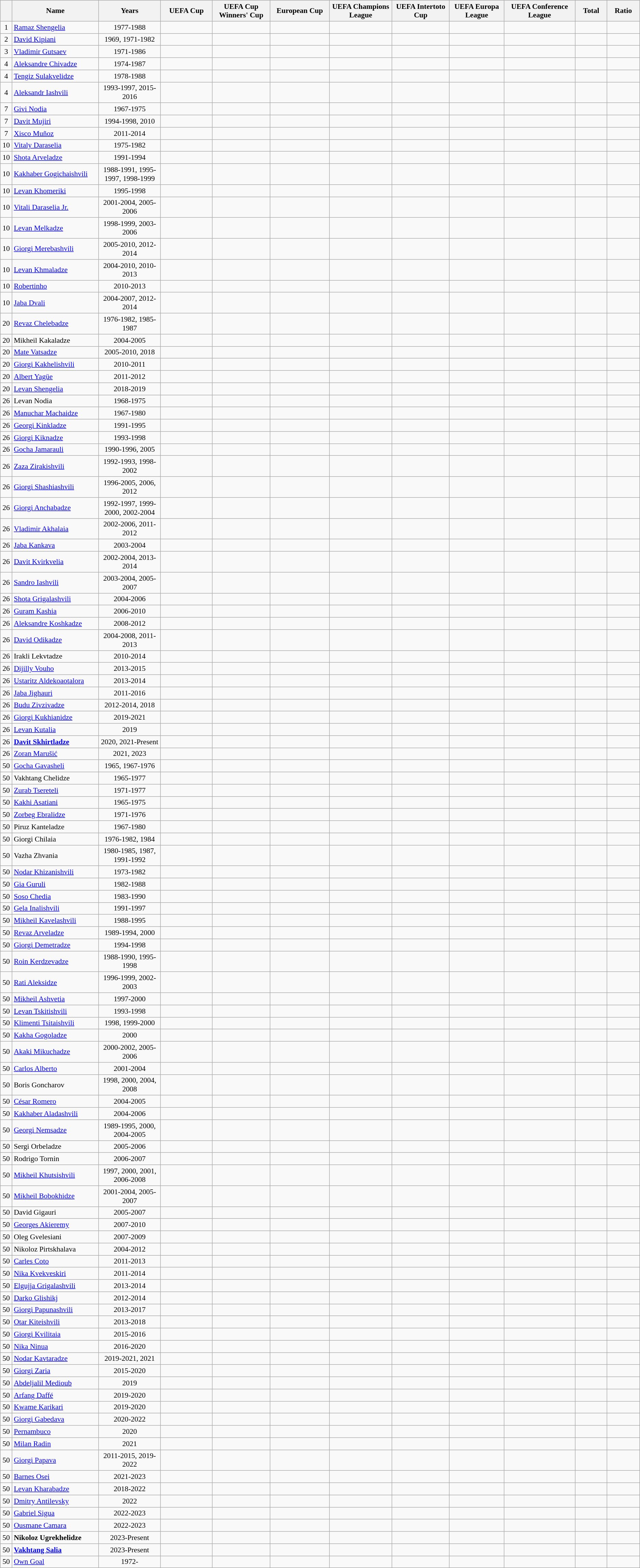<table class="wikitable sortable"  style="text-align:center; font-size:90%; ">
<tr>
<th width=20px></th>
<th width=300px>Name</th>
<th width=250px>Years</th>
<th width=200px>UEFA Cup</th>
<th width=200px>UEFA Cup Winners' Cup</th>
<th width=200px>European Cup</th>
<th width=200px>UEFA Champions League</th>
<th width=200px>UEFA Intertoto Cup</th>
<th width=200px>UEFA Europa League</th>
<th width=250px>UEFA Conference League</th>
<th width=100px>Total</th>
<th width=100px>Ratio</th>
</tr>
<tr>
<td>1</td>
<td align="left"> <a href='#'>Ramaz Shengelia</a></td>
<td>1977-1988</td>
<td></td>
<td></td>
<td></td>
<td></td>
<td></td>
<td></td>
<td></td>
<td></td>
<td></td>
</tr>
<tr>
<td>2</td>
<td align="left"> <a href='#'>David Kipiani</a></td>
<td>1969, 1971-1982</td>
<td></td>
<td></td>
<td></td>
<td></td>
<td></td>
<td></td>
<td></td>
<td></td>
<td></td>
</tr>
<tr>
<td>3</td>
<td align="left"> <a href='#'>Vladimir Gutsaev</a></td>
<td>1971-1986</td>
<td></td>
<td></td>
<td></td>
<td></td>
<td></td>
<td></td>
<td></td>
<td></td>
<td></td>
</tr>
<tr>
<td>4</td>
<td align="left"> <a href='#'>Aleksandre Chivadze</a></td>
<td>1974-1987</td>
<td></td>
<td></td>
<td></td>
<td></td>
<td></td>
<td></td>
<td></td>
<td></td>
<td></td>
</tr>
<tr>
<td>4</td>
<td align="left"> <a href='#'>Tengiz Sulakvelidze</a></td>
<td>1978-1988</td>
<td></td>
<td></td>
<td></td>
<td></td>
<td></td>
<td></td>
<td></td>
<td></td>
<td></td>
</tr>
<tr>
<td>4</td>
<td align="left"> <a href='#'>Aleksandr Iashvili</a></td>
<td>1993-1997, 2015-2016</td>
<td></td>
<td></td>
<td></td>
<td></td>
<td></td>
<td></td>
<td></td>
<td></td>
<td></td>
</tr>
<tr>
<td>7</td>
<td align="left"> <a href='#'>Givi Nodia</a></td>
<td>1967-1975</td>
<td></td>
<td></td>
<td></td>
<td></td>
<td></td>
<td></td>
<td></td>
<td></td>
<td></td>
</tr>
<tr>
<td>7</td>
<td align="left"> <a href='#'>Davit Mujiri</a></td>
<td>1994-1998, 2010</td>
<td></td>
<td></td>
<td></td>
<td></td>
<td></td>
<td></td>
<td></td>
<td></td>
<td></td>
</tr>
<tr>
<td>7</td>
<td align="left"> <a href='#'>Xisco Muñoz</a></td>
<td>2011-2014</td>
<td></td>
<td></td>
<td></td>
<td></td>
<td></td>
<td></td>
<td></td>
<td></td>
<td></td>
</tr>
<tr>
<td>10</td>
<td align="left"> <a href='#'>Vitaly Daraselia</a></td>
<td>1975-1982</td>
<td></td>
<td></td>
<td></td>
<td></td>
<td></td>
<td></td>
<td></td>
<td></td>
<td></td>
</tr>
<tr>
<td>10</td>
<td align="left"> <a href='#'>Shota Arveladze</a></td>
<td>1991-1994</td>
<td></td>
<td></td>
<td></td>
<td></td>
<td></td>
<td></td>
<td></td>
<td></td>
<td></td>
</tr>
<tr>
<td>10</td>
<td align="left"> <a href='#'>Kakhaber Gogichaishvili</a></td>
<td>1988-1991, 1995-1997, 1998-1999</td>
<td></td>
<td></td>
<td></td>
<td></td>
<td></td>
<td></td>
<td></td>
<td></td>
<td></td>
</tr>
<tr>
<td>10</td>
<td align="left"> <a href='#'>Levan Khomeriki</a></td>
<td>1995-1998</td>
<td></td>
<td></td>
<td></td>
<td></td>
<td></td>
<td></td>
<td></td>
<td></td>
<td></td>
</tr>
<tr>
<td>10</td>
<td align="left"> <a href='#'>Vitali Daraselia Jr.</a></td>
<td>2001-2004, 2005-2006</td>
<td></td>
<td></td>
<td></td>
<td></td>
<td></td>
<td></td>
<td></td>
<td></td>
<td></td>
</tr>
<tr>
<td>10</td>
<td align="left"> <a href='#'>Levan Melkadze</a></td>
<td>1998-1999, 2003-2006</td>
<td></td>
<td></td>
<td></td>
<td></td>
<td></td>
<td></td>
<td></td>
<td></td>
<td></td>
</tr>
<tr>
<td>10</td>
<td align="left"> <a href='#'>Giorgi Merebashvili</a></td>
<td>2005-2010, 2012-2014</td>
<td></td>
<td></td>
<td></td>
<td></td>
<td></td>
<td></td>
<td></td>
<td></td>
<td></td>
</tr>
<tr>
<td>10</td>
<td align="left"> <a href='#'>Levan Khmaladze</a></td>
<td>2004-2010, 2010-2013</td>
<td></td>
<td></td>
<td></td>
<td></td>
<td></td>
<td></td>
<td></td>
<td></td>
<td></td>
</tr>
<tr>
<td>10</td>
<td align="left"> <a href='#'>Robertinho</a></td>
<td>2010-2013</td>
<td></td>
<td></td>
<td></td>
<td></td>
<td></td>
<td></td>
<td></td>
<td></td>
<td></td>
</tr>
<tr>
<td>10</td>
<td align="left"> <a href='#'>Jaba Dvali</a></td>
<td>2004-2007, 2012-2014</td>
<td></td>
<td></td>
<td></td>
<td></td>
<td></td>
<td></td>
<td></td>
<td></td>
<td></td>
</tr>
<tr>
<td>20</td>
<td align="left"> <a href='#'>Revaz Chelebadze</a></td>
<td>1976-1982, 1985-1987</td>
<td></td>
<td></td>
<td></td>
<td></td>
<td></td>
<td></td>
<td></td>
<td></td>
<td></td>
</tr>
<tr>
<td>20</td>
<td align="left"> Mikheil Kakaladze</td>
<td>2004-2005</td>
<td></td>
<td></td>
<td></td>
<td></td>
<td></td>
<td></td>
<td></td>
<td></td>
<td></td>
</tr>
<tr>
<td>20</td>
<td align="left"> <a href='#'>Mate Vatsadze</a></td>
<td>2005-2010, 2018</td>
<td></td>
<td></td>
<td></td>
<td></td>
<td></td>
<td></td>
<td></td>
<td></td>
<td></td>
</tr>
<tr>
<td>20</td>
<td align="left"> <a href='#'>Giorgi Kakhelishvili</a></td>
<td>2010-2011</td>
<td></td>
<td></td>
<td></td>
<td></td>
<td></td>
<td></td>
<td></td>
<td></td>
<td></td>
</tr>
<tr>
<td>20</td>
<td align="left"> <a href='#'>Albert Yagüe</a></td>
<td>2011-2012</td>
<td></td>
<td></td>
<td></td>
<td></td>
<td></td>
<td></td>
<td></td>
<td></td>
<td></td>
</tr>
<tr>
<td>20</td>
<td align="left"> <a href='#'>Levan Shengelia</a></td>
<td>2018-2019</td>
<td></td>
<td></td>
<td></td>
<td></td>
<td></td>
<td></td>
<td></td>
<td></td>
<td></td>
</tr>
<tr>
<td>26</td>
<td align="left"> Levan Nodia</td>
<td>1968-1975</td>
<td></td>
<td></td>
<td></td>
<td></td>
<td></td>
<td></td>
<td></td>
<td></td>
<td></td>
</tr>
<tr>
<td>26</td>
<td align="left"> <a href='#'>Manuchar Machaidze</a></td>
<td>1967-1980</td>
<td></td>
<td></td>
<td></td>
<td></td>
<td></td>
<td></td>
<td></td>
<td></td>
<td></td>
</tr>
<tr>
<td>26</td>
<td align="left"> <a href='#'>Georgi Kinkladze</a></td>
<td>1991-1995</td>
<td></td>
<td></td>
<td></td>
<td></td>
<td></td>
<td></td>
<td></td>
<td></td>
<td></td>
</tr>
<tr>
<td>26</td>
<td align="left"> <a href='#'>Giorgi Kiknadze</a></td>
<td>1993-1998</td>
<td></td>
<td></td>
<td></td>
<td></td>
<td></td>
<td></td>
<td></td>
<td></td>
<td></td>
</tr>
<tr>
<td>26</td>
<td align="left"> <a href='#'>Gocha Jamarauli</a></td>
<td>1990-1996, 2005</td>
<td></td>
<td></td>
<td></td>
<td></td>
<td></td>
<td></td>
<td></td>
<td></td>
<td></td>
</tr>
<tr>
<td>26</td>
<td align="left"> <a href='#'>Zaza Zirakishvili</a></td>
<td>1992-1993, 1998-2002</td>
<td></td>
<td></td>
<td></td>
<td></td>
<td></td>
<td></td>
<td></td>
<td></td>
<td></td>
</tr>
<tr>
<td>26</td>
<td align="left"> <a href='#'>Giorgi Shashiashvili</a></td>
<td>1996-2005, 2006, 2012</td>
<td></td>
<td></td>
<td></td>
<td></td>
<td></td>
<td></td>
<td></td>
<td></td>
<td></td>
</tr>
<tr>
<td>26</td>
<td align="left"> <a href='#'>Giorgi Anchabadze</a></td>
<td>1992-1997, 1999-2000, 2002-2004</td>
<td></td>
<td></td>
<td></td>
<td></td>
<td></td>
<td></td>
<td></td>
<td></td>
<td></td>
</tr>
<tr>
<td>26</td>
<td align="left"> <a href='#'>Vladimir Akhalaia</a></td>
<td>2002-2006, 2011-2012</td>
<td></td>
<td></td>
<td></td>
<td></td>
<td></td>
<td></td>
<td></td>
<td></td>
<td></td>
</tr>
<tr>
<td>26</td>
<td align="left"> <a href='#'>Jaba Kankava</a></td>
<td>2003-2004</td>
<td></td>
<td></td>
<td></td>
<td></td>
<td></td>
<td></td>
<td></td>
<td></td>
<td></td>
</tr>
<tr>
<td>26</td>
<td align="left"> <a href='#'>Davit Kvirkvelia</a></td>
<td>2002-2004, 2013-2014</td>
<td></td>
<td></td>
<td></td>
<td></td>
<td></td>
<td></td>
<td></td>
<td></td>
<td></td>
</tr>
<tr>
<td>26</td>
<td align="left"> <a href='#'>Sandro Iashvili</a></td>
<td>2003-2004, 2005-2007</td>
<td></td>
<td></td>
<td></td>
<td></td>
<td></td>
<td></td>
<td></td>
<td></td>
<td></td>
</tr>
<tr>
<td>26</td>
<td align="left"> <a href='#'>Shota Grigalashvili</a></td>
<td>2004-2006</td>
<td></td>
<td></td>
<td></td>
<td></td>
<td></td>
<td></td>
<td></td>
<td></td>
<td></td>
</tr>
<tr>
<td>26</td>
<td align="left"> <a href='#'>Guram Kashia</a></td>
<td>2006-2010</td>
<td></td>
<td></td>
<td></td>
<td></td>
<td></td>
<td></td>
<td></td>
<td></td>
<td></td>
</tr>
<tr>
<td>26</td>
<td align="left"> <a href='#'>Aleksandre Koshkadze</a></td>
<td>2008-2012</td>
<td></td>
<td></td>
<td></td>
<td></td>
<td></td>
<td></td>
<td></td>
<td></td>
<td></td>
</tr>
<tr>
<td>26</td>
<td align="left"> <a href='#'>David Odikadze</a></td>
<td>2004-2008, 2011-2013</td>
<td></td>
<td></td>
<td></td>
<td></td>
<td></td>
<td></td>
<td></td>
<td></td>
<td></td>
</tr>
<tr>
<td>26</td>
<td align="left"> Irakli Lekvtadze</td>
<td>2010-2014</td>
<td></td>
<td></td>
<td></td>
<td></td>
<td></td>
<td></td>
<td></td>
<td></td>
<td></td>
</tr>
<tr>
<td>26</td>
<td align="left"> <a href='#'>Dijilly Vouho</a></td>
<td>2013-2015</td>
<td></td>
<td></td>
<td></td>
<td></td>
<td></td>
<td></td>
<td></td>
<td></td>
<td></td>
</tr>
<tr>
<td>26</td>
<td align="left"> <a href='#'>Ustaritz Aldekoaotalora</a></td>
<td>2013-2014</td>
<td></td>
<td></td>
<td></td>
<td></td>
<td></td>
<td></td>
<td></td>
<td></td>
<td></td>
</tr>
<tr>
<td>26</td>
<td align="left"> <a href='#'>Jaba Jighauri</a></td>
<td>2011-2016</td>
<td></td>
<td></td>
<td></td>
<td></td>
<td></td>
<td></td>
<td></td>
<td></td>
<td></td>
</tr>
<tr>
<td>26</td>
<td align="left"> <a href='#'>Budu Zivzivadze</a></td>
<td>2012-2014, 2018</td>
<td></td>
<td></td>
<td></td>
<td></td>
<td></td>
<td></td>
<td></td>
<td></td>
<td></td>
</tr>
<tr>
<td>26</td>
<td align="left"> <a href='#'>Giorgi Kukhianidze</a></td>
<td>2019-2021</td>
<td></td>
<td></td>
<td></td>
<td></td>
<td></td>
<td></td>
<td></td>
<td></td>
<td></td>
</tr>
<tr>
<td>26</td>
<td align="left"> <a href='#'>Levan Kutalia</a></td>
<td>2019</td>
<td></td>
<td></td>
<td></td>
<td></td>
<td></td>
<td></td>
<td></td>
<td></td>
<td></td>
</tr>
<tr>
<td>26</td>
<td align="left"> <strong><a href='#'>Davit Skhirtladze</a></strong></td>
<td>2020, 2021-Present</td>
<td></td>
<td></td>
<td></td>
<td></td>
<td></td>
<td></td>
<td></td>
<td></td>
<td></td>
</tr>
<tr>
<td>26</td>
<td align="left"> <a href='#'>Zoran Marušić</a></td>
<td>2021, 2023</td>
<td></td>
<td></td>
<td></td>
<td></td>
<td></td>
<td></td>
<td></td>
<td></td>
<td></td>
</tr>
<tr>
<td>50</td>
<td align="left"> <a href='#'>Gocha Gavasheli</a></td>
<td>1965, 1967-1976</td>
<td></td>
<td></td>
<td></td>
<td></td>
<td></td>
<td></td>
<td></td>
<td></td>
<td></td>
</tr>
<tr>
<td>50</td>
<td align="left"> Vakhtang Chelidze</td>
<td>1965-1977</td>
<td></td>
<td></td>
<td></td>
<td></td>
<td></td>
<td></td>
<td></td>
<td></td>
<td></td>
</tr>
<tr>
<td>50</td>
<td align="left"> <a href='#'>Zurab Tsereteli</a></td>
<td>1971-1977</td>
<td></td>
<td></td>
<td></td>
<td></td>
<td></td>
<td></td>
<td></td>
<td></td>
<td></td>
</tr>
<tr>
<td>50</td>
<td align="left"> <a href='#'>Kakhi Asatiani</a></td>
<td>1965-1975</td>
<td></td>
<td></td>
<td></td>
<td></td>
<td></td>
<td></td>
<td></td>
<td></td>
<td></td>
</tr>
<tr>
<td>50</td>
<td align="left"> <a href='#'>Zorbeg Ebralidze</a></td>
<td>1971-1976</td>
<td></td>
<td></td>
<td></td>
<td></td>
<td></td>
<td></td>
<td></td>
<td></td>
<td></td>
</tr>
<tr>
<td>50</td>
<td align="left"> Piruz Kanteladze</td>
<td>1967-1980</td>
<td></td>
<td></td>
<td></td>
<td></td>
<td></td>
<td></td>
<td></td>
<td></td>
<td></td>
</tr>
<tr>
<td>50</td>
<td align="left"> Giorgi Chilaia</td>
<td>1976-1982, 1984</td>
<td></td>
<td></td>
<td></td>
<td></td>
<td></td>
<td></td>
<td></td>
<td></td>
<td></td>
</tr>
<tr>
<td>50</td>
<td align="left"> Vazha Zhvania</td>
<td>1980-1985, 1987, 1991-1992</td>
<td></td>
<td></td>
<td></td>
<td></td>
<td></td>
<td></td>
<td></td>
<td></td>
<td></td>
</tr>
<tr>
<td>50</td>
<td align="left"> <a href='#'>Nodar Khizanishvili</a></td>
<td>1973-1982</td>
<td></td>
<td></td>
<td></td>
<td></td>
<td></td>
<td></td>
<td></td>
<td></td>
<td></td>
</tr>
<tr>
<td>50</td>
<td align="left"> <a href='#'>Gia Guruli</a></td>
<td>1982-1988</td>
<td></td>
<td></td>
<td></td>
<td></td>
<td></td>
<td></td>
<td></td>
<td></td>
<td></td>
</tr>
<tr>
<td>50</td>
<td align="left"> <a href='#'>Soso Chedia</a></td>
<td>1983-1990</td>
<td></td>
<td></td>
<td></td>
<td></td>
<td></td>
<td></td>
<td></td>
<td></td>
<td></td>
</tr>
<tr>
<td>50</td>
<td align="left"> <a href='#'>Gela Inalishvili</a></td>
<td>1991-1997</td>
<td></td>
<td></td>
<td></td>
<td></td>
<td></td>
<td></td>
<td></td>
<td></td>
<td></td>
</tr>
<tr>
<td>50</td>
<td align="left"> <a href='#'>Mikheil Kavelashvili</a></td>
<td>1988-1995</td>
<td></td>
<td></td>
<td></td>
<td></td>
<td></td>
<td></td>
<td></td>
<td></td>
<td></td>
</tr>
<tr>
<td>50</td>
<td align="left"> <a href='#'>Revaz Arveladze</a></td>
<td>1989-1994, 2000</td>
<td></td>
<td></td>
<td></td>
<td></td>
<td></td>
<td></td>
<td></td>
<td></td>
<td></td>
</tr>
<tr>
<td>50</td>
<td align="left"> <a href='#'>Giorgi Demetradze</a></td>
<td>1994-1998</td>
<td></td>
<td></td>
<td></td>
<td></td>
<td></td>
<td></td>
<td></td>
<td></td>
<td></td>
</tr>
<tr>
<td>50</td>
<td align="left"> <a href='#'>Roin Kerdzevadze</a></td>
<td>1988-1990, 1995-1998</td>
<td></td>
<td></td>
<td></td>
<td></td>
<td></td>
<td></td>
<td></td>
<td></td>
<td></td>
</tr>
<tr>
<td>50</td>
<td align="left"> <a href='#'>Rati Aleksidze</a></td>
<td>1996-1999, 2002-2003</td>
<td></td>
<td></td>
<td></td>
<td></td>
<td></td>
<td></td>
<td></td>
<td></td>
<td></td>
</tr>
<tr>
<td>50</td>
<td align="left"> <a href='#'>Mikheil Ashvetia</a></td>
<td>1997-2000</td>
<td></td>
<td></td>
<td></td>
<td></td>
<td></td>
<td></td>
<td></td>
<td></td>
<td></td>
</tr>
<tr>
<td>50</td>
<td align="left"> <a href='#'>Levan Tskitishvili</a></td>
<td>1993-1998</td>
<td></td>
<td></td>
<td></td>
<td></td>
<td></td>
<td></td>
<td></td>
<td></td>
<td></td>
</tr>
<tr>
<td>50</td>
<td align="left"> <a href='#'>Klimenti Tsitaishvili</a></td>
<td>1998, 1999-2000</td>
<td></td>
<td></td>
<td></td>
<td></td>
<td></td>
<td></td>
<td></td>
<td></td>
<td></td>
</tr>
<tr>
<td>50</td>
<td align="left"> <a href='#'>Kakha Gogoladze</a></td>
<td>2000</td>
<td></td>
<td></td>
<td></td>
<td></td>
<td></td>
<td></td>
<td></td>
<td></td>
<td></td>
</tr>
<tr>
<td>50</td>
<td align="left"> <a href='#'>Akaki Mikuchadze</a></td>
<td>2000-2002, 2005-2006</td>
<td></td>
<td></td>
<td></td>
<td></td>
<td></td>
<td></td>
<td></td>
<td></td>
<td></td>
</tr>
<tr>
<td>50</td>
<td align="left"> <a href='#'>Carlos Alberto</a></td>
<td>2001-2004</td>
<td></td>
<td></td>
<td></td>
<td></td>
<td></td>
<td></td>
<td></td>
<td></td>
<td></td>
</tr>
<tr>
<td>50</td>
<td align="left"> Boris Goncharov</td>
<td>1998, 2000, 2004, 2008</td>
<td></td>
<td></td>
<td></td>
<td></td>
<td></td>
<td></td>
<td></td>
<td></td>
<td></td>
</tr>
<tr>
<td>50</td>
<td align="left"> <a href='#'>César Romero</a></td>
<td>2004-2005</td>
<td></td>
<td></td>
<td></td>
<td></td>
<td></td>
<td></td>
<td></td>
<td></td>
<td></td>
</tr>
<tr>
<td>50</td>
<td align="left"> <a href='#'>Kakhaber Aladashvili</a></td>
<td>2004-2006</td>
<td></td>
<td></td>
<td></td>
<td></td>
<td></td>
<td></td>
<td></td>
<td></td>
<td></td>
</tr>
<tr>
<td>50</td>
<td align="left"> <a href='#'>Georgi Nemsadze</a></td>
<td>1989-1995, 2000, 2004-2005</td>
<td></td>
<td></td>
<td></td>
<td></td>
<td></td>
<td></td>
<td></td>
<td></td>
<td></td>
</tr>
<tr>
<td>50</td>
<td align="left"> Sergi Orbeladze</td>
<td>2005-2006</td>
<td></td>
<td></td>
<td></td>
<td></td>
<td></td>
<td></td>
<td></td>
<td></td>
<td></td>
</tr>
<tr>
<td>50</td>
<td align="left"> Rodrigo Tornin</td>
<td>2006-2007</td>
<td></td>
<td></td>
<td></td>
<td></td>
<td></td>
<td></td>
<td></td>
<td></td>
<td></td>
</tr>
<tr>
<td>50</td>
<td align="left"> <a href='#'>Mikheil Khutsishvili</a></td>
<td>1997, 2000, 2001, 2006-2008</td>
<td></td>
<td></td>
<td></td>
<td></td>
<td></td>
<td></td>
<td></td>
<td></td>
<td></td>
</tr>
<tr>
<td>50</td>
<td align="left"> <a href='#'>Mikheil Bobokhidze</a></td>
<td>2001-2004, 2005-2007</td>
<td></td>
<td></td>
<td></td>
<td></td>
<td></td>
<td></td>
<td></td>
<td></td>
<td></td>
</tr>
<tr>
<td>50</td>
<td align="left"> David Gigauri</td>
<td>2005-2007</td>
<td></td>
<td></td>
<td></td>
<td></td>
<td></td>
<td></td>
<td></td>
<td></td>
<td></td>
</tr>
<tr>
<td>50</td>
<td align="left"> <a href='#'>Georges Akieremy</a></td>
<td>2007-2010</td>
<td></td>
<td></td>
<td></td>
<td></td>
<td></td>
<td></td>
<td></td>
<td></td>
<td></td>
</tr>
<tr>
<td>50</td>
<td align="left"> Oleg Gvelesiani</td>
<td>2007-2009</td>
<td></td>
<td></td>
<td></td>
<td></td>
<td></td>
<td></td>
<td></td>
<td></td>
<td></td>
</tr>
<tr>
<td>50</td>
<td align="left"> Nikoloz Pirtskhalava</td>
<td>2004-2012</td>
<td></td>
<td></td>
<td></td>
<td></td>
<td></td>
<td></td>
<td></td>
<td></td>
<td></td>
</tr>
<tr>
<td>50</td>
<td align="left"> <a href='#'>Carles Coto</a></td>
<td>2011-2013</td>
<td></td>
<td></td>
<td></td>
<td></td>
<td></td>
<td></td>
<td></td>
<td></td>
<td></td>
</tr>
<tr>
<td>50</td>
<td align="left"> <a href='#'>Nika Kvekveskiri</a></td>
<td>2011-2014</td>
<td></td>
<td></td>
<td></td>
<td></td>
<td></td>
<td></td>
<td></td>
<td></td>
<td></td>
</tr>
<tr>
<td>50</td>
<td align="left"> <a href='#'>Elgujja Grigalashvili</a></td>
<td>2013-2014</td>
<td></td>
<td></td>
<td></td>
<td></td>
<td></td>
<td></td>
<td></td>
<td></td>
<td></td>
</tr>
<tr>
<td>50</td>
<td align="left"> <a href='#'>Darko Glishikj</a></td>
<td>2012-2014</td>
<td></td>
<td></td>
<td></td>
<td></td>
<td></td>
<td></td>
<td></td>
<td></td>
<td></td>
</tr>
<tr>
<td>50</td>
<td align="left"> <a href='#'>Giorgi Papunashvili</a></td>
<td>2013-2017</td>
<td></td>
<td></td>
<td></td>
<td></td>
<td></td>
<td></td>
<td></td>
<td></td>
<td></td>
</tr>
<tr>
<td>50</td>
<td align="left"> <a href='#'>Otar Kiteishvili</a></td>
<td>2013-2018</td>
<td></td>
<td></td>
<td></td>
<td></td>
<td></td>
<td></td>
<td></td>
<td></td>
<td></td>
</tr>
<tr>
<td>50</td>
<td align="left"> <a href='#'>Giorgi Kvilitaia</a></td>
<td>2015-2016</td>
<td></td>
<td></td>
<td></td>
<td></td>
<td></td>
<td></td>
<td></td>
<td></td>
<td></td>
</tr>
<tr>
<td>50</td>
<td align="left"> <a href='#'>Nika Ninua</a></td>
<td>2016-2020</td>
<td></td>
<td></td>
<td></td>
<td></td>
<td></td>
<td></td>
<td></td>
<td></td>
<td></td>
</tr>
<tr>
<td>50</td>
<td align="left"> <a href='#'>Nodar Kavtaradze</a></td>
<td>2019-2021, 2021</td>
<td></td>
<td></td>
<td></td>
<td></td>
<td></td>
<td></td>
<td></td>
<td></td>
<td></td>
</tr>
<tr>
<td>50</td>
<td align="left"> <a href='#'>Giorgi Zaria</a></td>
<td>2015-2020</td>
<td></td>
<td></td>
<td></td>
<td></td>
<td></td>
<td></td>
<td></td>
<td></td>
<td></td>
</tr>
<tr>
<td>50</td>
<td align="left"> <a href='#'>Abdeljalil Medioub</a></td>
<td>2019</td>
<td></td>
<td></td>
<td></td>
<td></td>
<td></td>
<td></td>
<td></td>
<td></td>
<td></td>
</tr>
<tr>
<td>50</td>
<td align="left"> <a href='#'>Arfang Daffé</a></td>
<td>2019-2020</td>
<td></td>
<td></td>
<td></td>
<td></td>
<td></td>
<td></td>
<td></td>
<td></td>
<td></td>
</tr>
<tr>
<td>50</td>
<td align="left"> <a href='#'>Kwame Karikari</a></td>
<td>2019-2020</td>
<td></td>
<td></td>
<td></td>
<td></td>
<td></td>
<td></td>
<td></td>
<td></td>
<td></td>
</tr>
<tr>
<td>50</td>
<td align="left"> <a href='#'>Giorgi Gabedava</a></td>
<td>2020-2022</td>
<td></td>
<td></td>
<td></td>
<td></td>
<td></td>
<td></td>
<td></td>
<td></td>
<td></td>
</tr>
<tr>
<td>50</td>
<td align="left"> <a href='#'>Pernambuco</a></td>
<td>2020</td>
<td></td>
<td></td>
<td></td>
<td></td>
<td></td>
<td></td>
<td></td>
<td></td>
<td></td>
</tr>
<tr>
<td>50</td>
<td align="left"> <a href='#'>Milan Radin</a></td>
<td>2021</td>
<td></td>
<td></td>
<td></td>
<td></td>
<td></td>
<td></td>
<td></td>
<td></td>
<td></td>
</tr>
<tr>
<td>50</td>
<td align="left"> <a href='#'>Giorgi Papava</a></td>
<td>2011-2015, 2019-2022</td>
<td></td>
<td></td>
<td></td>
<td></td>
<td></td>
<td></td>
<td></td>
<td></td>
<td></td>
</tr>
<tr>
<td>50</td>
<td align="left"> <a href='#'>Barnes Osei</a></td>
<td>2021-2023</td>
<td></td>
<td></td>
<td></td>
<td></td>
<td></td>
<td></td>
<td></td>
<td></td>
<td></td>
</tr>
<tr>
<td>50</td>
<td align="left"> <a href='#'>Levan Kharabadze</a></td>
<td>2018-2022</td>
<td></td>
<td></td>
<td></td>
<td></td>
<td></td>
<td></td>
<td></td>
<td></td>
<td></td>
</tr>
<tr>
<td>50</td>
<td align="left"> <a href='#'>Dmitry Antilevsky</a></td>
<td>2022</td>
<td></td>
<td></td>
<td></td>
<td></td>
<td></td>
<td></td>
<td></td>
<td></td>
<td></td>
</tr>
<tr>
<td>50</td>
<td align="left"> <a href='#'>Gabriel Sigua</a></td>
<td>2022-2023</td>
<td></td>
<td></td>
<td></td>
<td></td>
<td></td>
<td></td>
<td></td>
<td></td>
<td></td>
</tr>
<tr>
<td>50</td>
<td align="left"> <a href='#'>Ousmane Camara</a></td>
<td>2022-2023</td>
<td></td>
<td></td>
<td></td>
<td></td>
<td></td>
<td></td>
<td></td>
<td></td>
<td></td>
</tr>
<tr>
<td>50</td>
<td align="left"> <strong>Nikoloz Ugrekhelidze</strong></td>
<td>2023-Present</td>
<td></td>
<td></td>
<td></td>
<td></td>
<td></td>
<td></td>
<td></td>
<td></td>
<td></td>
</tr>
<tr>
<td>50</td>
<td align="left"> <strong><a href='#'>Vakhtang Salia</a></strong></td>
<td>2023-Present</td>
<td></td>
<td></td>
<td></td>
<td></td>
<td></td>
<td></td>
<td></td>
<td></td>
<td></td>
</tr>
<tr>
<td>50</td>
<td align="left"><a href='#'>Own Goal</a></td>
<td>1972-</td>
<td></td>
<td></td>
<td></td>
<td></td>
<td></td>
<td></td>
<td></td>
<td></td>
<td></td>
</tr>
</table>
